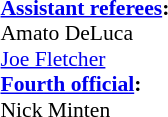<table style="width:100%;font-size:90%">
<tr>
<td><br><strong><a href='#'>Assistant referees</a>:</strong>
<br>Amato DeLuca 
<br><a href='#'>Joe Fletcher</a>
<br><strong><a href='#'>Fourth official</a>:</strong>
<br>Nick Minten</td>
<td style="width:60%; vertical-align:top"></td>
</tr>
</table>
